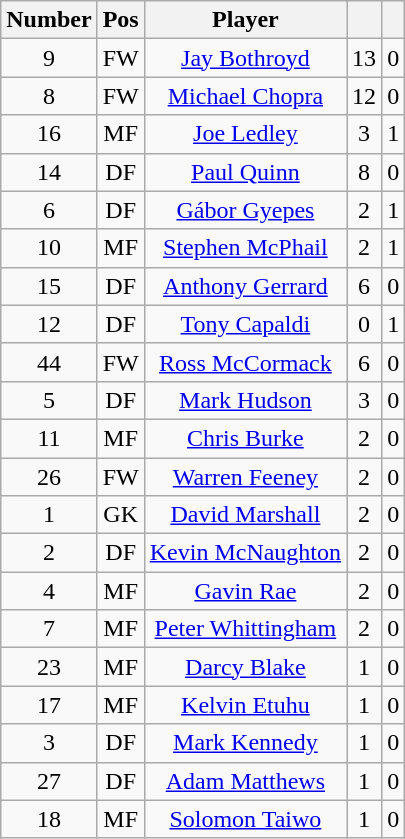<table class="wikitable" style="text-align: center">
<tr>
<th>Number</th>
<th>Pos</th>
<th>Player</th>
<th></th>
<th></th>
</tr>
<tr>
<td>9</td>
<td>FW</td>
<td><a href='#'>Jay Bothroyd</a></td>
<td>13</td>
<td>0</td>
</tr>
<tr>
<td>8</td>
<td>FW</td>
<td><a href='#'>Michael Chopra</a></td>
<td>12</td>
<td>0</td>
</tr>
<tr>
<td>16</td>
<td>MF</td>
<td><a href='#'>Joe Ledley</a></td>
<td>3</td>
<td>1</td>
</tr>
<tr>
<td>14</td>
<td>DF</td>
<td><a href='#'>Paul Quinn</a></td>
<td>8</td>
<td>0</td>
</tr>
<tr>
<td>6</td>
<td>DF</td>
<td><a href='#'>Gábor Gyepes</a></td>
<td>2</td>
<td>1</td>
</tr>
<tr>
<td>10</td>
<td>MF</td>
<td><a href='#'>Stephen McPhail</a></td>
<td>2</td>
<td>1</td>
</tr>
<tr>
<td>15</td>
<td>DF</td>
<td><a href='#'>Anthony Gerrard</a></td>
<td>6</td>
<td>0</td>
</tr>
<tr>
<td>12</td>
<td>DF</td>
<td><a href='#'>Tony Capaldi</a></td>
<td>0</td>
<td>1</td>
</tr>
<tr>
<td>44</td>
<td>FW</td>
<td><a href='#'>Ross McCormack</a></td>
<td>6</td>
<td>0</td>
</tr>
<tr>
<td>5</td>
<td>DF</td>
<td><a href='#'>Mark Hudson</a></td>
<td>3</td>
<td>0</td>
</tr>
<tr>
<td>11</td>
<td>MF</td>
<td><a href='#'>Chris Burke</a></td>
<td>2</td>
<td>0</td>
</tr>
<tr>
<td>26</td>
<td>FW</td>
<td><a href='#'>Warren Feeney</a></td>
<td>2</td>
<td>0</td>
</tr>
<tr>
<td>1</td>
<td>GK</td>
<td><a href='#'>David Marshall</a></td>
<td>2</td>
<td>0</td>
</tr>
<tr>
<td>2</td>
<td>DF</td>
<td><a href='#'>Kevin McNaughton</a></td>
<td>2</td>
<td>0</td>
</tr>
<tr>
<td>4</td>
<td>MF</td>
<td><a href='#'>Gavin Rae</a></td>
<td>2</td>
<td>0</td>
</tr>
<tr>
<td>7</td>
<td>MF</td>
<td><a href='#'>Peter Whittingham</a></td>
<td>2</td>
<td>0</td>
</tr>
<tr>
<td>23</td>
<td>MF</td>
<td><a href='#'>Darcy Blake</a></td>
<td>1</td>
<td>0</td>
</tr>
<tr>
<td>17</td>
<td>MF</td>
<td><a href='#'>Kelvin Etuhu</a></td>
<td>1</td>
<td>0</td>
</tr>
<tr>
<td>3</td>
<td>DF</td>
<td><a href='#'>Mark Kennedy</a></td>
<td>1</td>
<td>0</td>
</tr>
<tr>
<td>27</td>
<td>DF</td>
<td><a href='#'>Adam Matthews</a></td>
<td>1</td>
<td>0</td>
</tr>
<tr>
<td>18</td>
<td>MF</td>
<td><a href='#'>Solomon Taiwo</a></td>
<td>1</td>
<td>0</td>
</tr>
</table>
